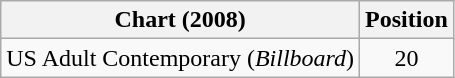<table class="wikitable">
<tr>
<th>Chart (2008)</th>
<th>Position</th>
</tr>
<tr>
<td>US Adult Contemporary (<em>Billboard</em>)</td>
<td style="text-align:center;">20</td>
</tr>
</table>
